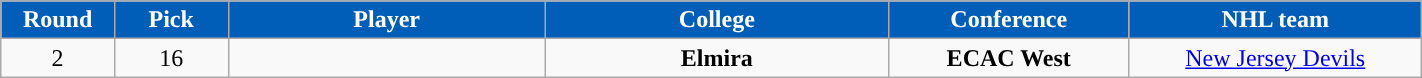<table class="wikitable sortable" width="75%">
<tr>
<th style="color:white; background-color:#005EB8; width: 4em;">Round</th>
<th style="color:white; background-color:#005EB8; width: 4em;">Pick</th>
<th style="color:white; background-color:#005EB8; width: 12em;">Player</th>
<th style="color:white; background-color:#005EB8; width: 13em;">College</th>
<th style="color:white; background-color:#005EB8; width: 9em;">Conference</th>
<th style="color:white; background-color:#005EB8; width: 11em;">NHL team</th>
</tr>
<tr align="center" bgcolor="">
<td>2</td>
<td>16</td>
<td></td>
<td><strong>Elmira</strong></td>
<td><strong>ECAC West</strong></td>
<td><a href='#'>New Jersey Devils</a></td>
</tr>
</table>
